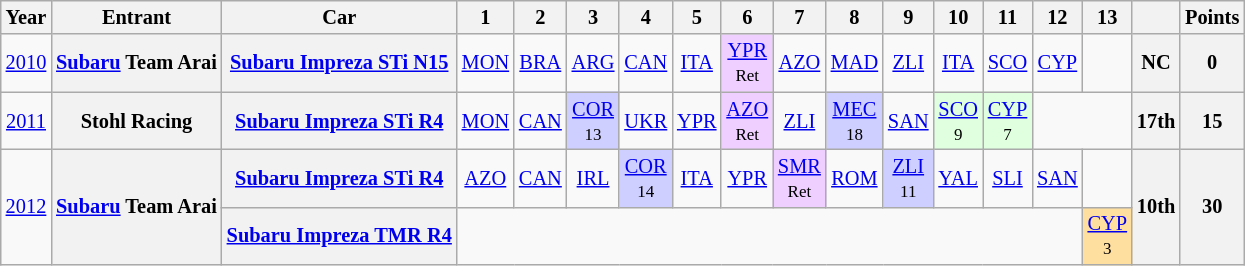<table class="wikitable" border="1" style="text-align:center; font-size:85%;">
<tr>
<th>Year</th>
<th>Entrant</th>
<th>Car</th>
<th>1</th>
<th>2</th>
<th>3</th>
<th>4</th>
<th>5</th>
<th>6</th>
<th>7</th>
<th>8</th>
<th>9</th>
<th>10</th>
<th>11</th>
<th>12</th>
<th>13</th>
<th></th>
<th>Points</th>
</tr>
<tr>
<td><a href='#'>2010</a></td>
<th nowrap><a href='#'>Subaru</a> Team Arai</th>
<th nowrap><a href='#'>Subaru Impreza STi N15</a></th>
<td><a href='#'>MON</a></td>
<td><a href='#'>BRA</a></td>
<td><a href='#'>ARG</a></td>
<td><a href='#'>CAN</a></td>
<td><a href='#'>ITA</a></td>
<td style="background:#EFCFFF;"><a href='#'>YPR</a><br><small>Ret</small></td>
<td><a href='#'>AZO</a></td>
<td><a href='#'>MAD</a></td>
<td><a href='#'>ZLI</a></td>
<td><a href='#'>ITA</a></td>
<td><a href='#'>SCO</a></td>
<td><a href='#'>CYP</a></td>
<td></td>
<th>NC</th>
<th>0</th>
</tr>
<tr>
<td><a href='#'>2011</a></td>
<th nowrap>Stohl Racing</th>
<th nowrap><a href='#'>Subaru Impreza STi R4</a></th>
<td><a href='#'>MON</a></td>
<td><a href='#'>CAN</a></td>
<td style="background:#CFCFFF;"><a href='#'>COR</a><br><small>13</small></td>
<td><a href='#'>UKR</a></td>
<td><a href='#'>YPR</a></td>
<td style="background:#EFCFFF;"><a href='#'>AZO</a><br><small>Ret</small></td>
<td><a href='#'>ZLI</a></td>
<td style="background:#CFCFFF;"><a href='#'>MEC</a><br><small>18</small></td>
<td><a href='#'>SAN</a></td>
<td style="background:#DFFFDF;"><a href='#'>SCO</a><br><small>9</small></td>
<td style="background:#DFFFDF;"><a href='#'>CYP</a><br><small>7</small></td>
<td colspan=2></td>
<th>17th</th>
<th>15</th>
</tr>
<tr>
<td rowspan=2><a href='#'>2012</a></td>
<th rowspan=2 nowrap><a href='#'>Subaru</a> Team Arai</th>
<th nowrap><a href='#'>Subaru Impreza STi R4</a></th>
<td><a href='#'>AZO</a></td>
<td><a href='#'>CAN</a></td>
<td><a href='#'>IRL</a></td>
<td style="background:#CFCFFF;"><a href='#'>COR</a><br><small>14</small></td>
<td><a href='#'>ITA</a></td>
<td><a href='#'>YPR</a></td>
<td style="background:#EFCFFF;"><a href='#'>SMR</a><br><small>Ret</small></td>
<td><a href='#'>ROM</a></td>
<td style="background:#CFCFFF;"><a href='#'>ZLI</a><br><small>11</small></td>
<td><a href='#'>YAL</a></td>
<td><a href='#'>SLI</a></td>
<td><a href='#'>SAN</a></td>
<td></td>
<th rowspan=2>10th</th>
<th rowspan=2>30</th>
</tr>
<tr>
<th nowrap><a href='#'>Subaru Impreza TMR R4</a></th>
<td colspan=12></td>
<td style="background:#FFDF9F;"><a href='#'>CYP</a><br><small>3</small></td>
</tr>
</table>
